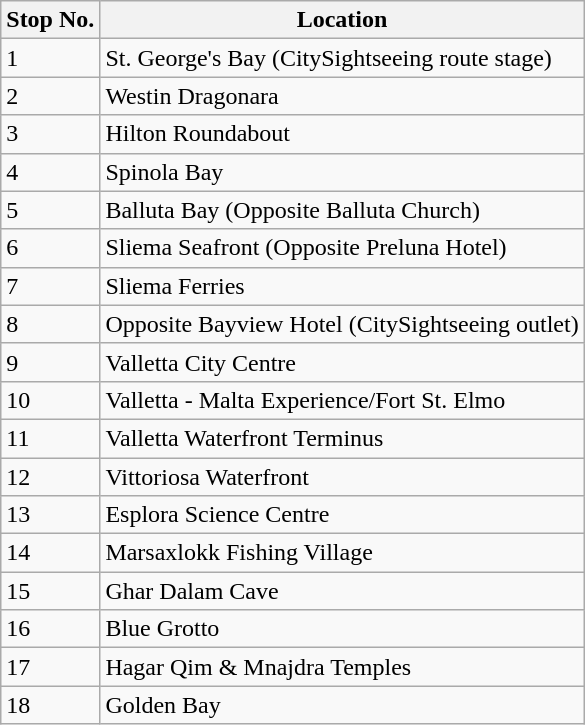<table class="wikitable sortable">
<tr>
<th>Stop No.</th>
<th>Location</th>
</tr>
<tr>
<td>1</td>
<td>St. George's Bay (CitySightseeing route stage)</td>
</tr>
<tr>
<td>2</td>
<td>Westin Dragonara</td>
</tr>
<tr>
<td>3</td>
<td>Hilton Roundabout</td>
</tr>
<tr>
<td>4</td>
<td>Spinola Bay</td>
</tr>
<tr>
<td>5</td>
<td>Balluta Bay (Opposite Balluta Church)</td>
</tr>
<tr>
<td>6</td>
<td>Sliema Seafront (Opposite Preluna Hotel)</td>
</tr>
<tr>
<td>7</td>
<td>Sliema Ferries</td>
</tr>
<tr>
<td>8</td>
<td>Opposite Bayview Hotel (CitySightseeing outlet)</td>
</tr>
<tr>
<td>9</td>
<td>Valletta City Centre</td>
</tr>
<tr>
<td>10</td>
<td>Valletta - Malta Experience/Fort St. Elmo</td>
</tr>
<tr>
<td>11</td>
<td>Valletta Waterfront Terminus</td>
</tr>
<tr>
<td>12</td>
<td>Vittoriosa Waterfront</td>
</tr>
<tr>
<td>13</td>
<td>Esplora Science Centre</td>
</tr>
<tr>
<td>14</td>
<td>Marsaxlokk Fishing Village</td>
</tr>
<tr>
<td>15</td>
<td>Ghar Dalam Cave</td>
</tr>
<tr>
<td>16</td>
<td>Blue Grotto</td>
</tr>
<tr>
<td>17</td>
<td>Hagar Qim & Mnajdra Temples</td>
</tr>
<tr>
<td>18</td>
<td>Golden Bay</td>
</tr>
</table>
